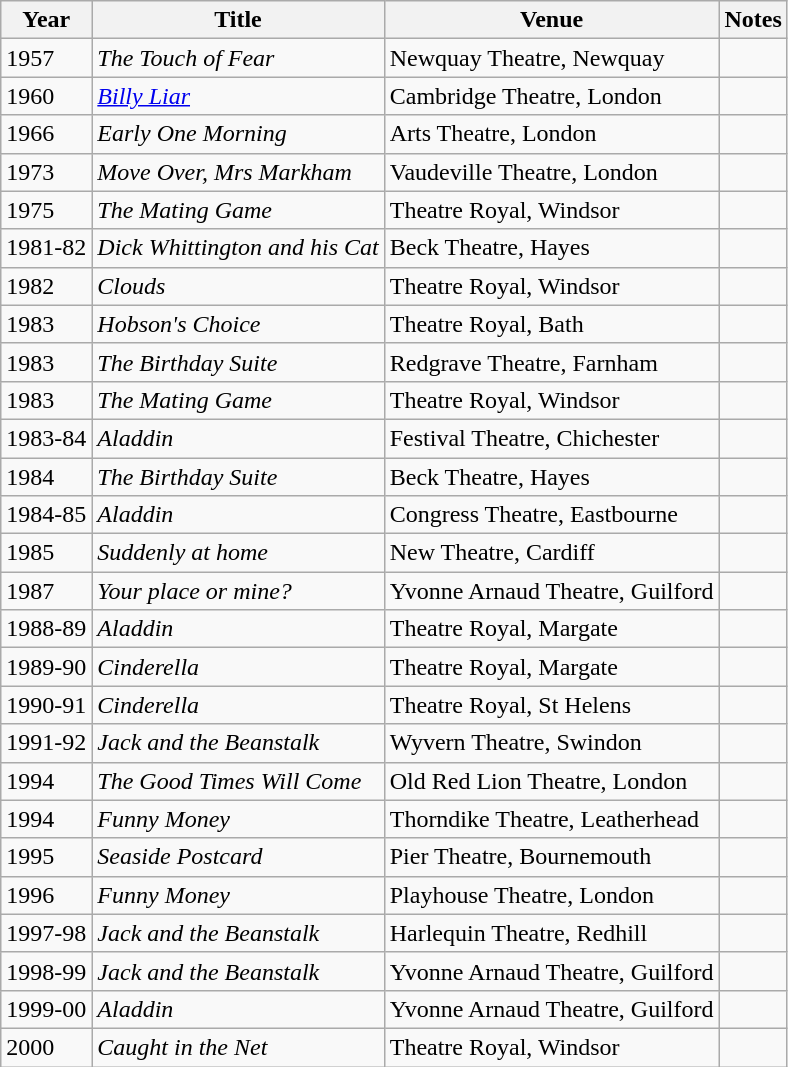<table class="wikitable sortable">
<tr>
<th>Year</th>
<th>Title</th>
<th>Venue</th>
<th>Notes</th>
</tr>
<tr>
<td>1957</td>
<td><em>The Touch of Fear</em></td>
<td>Newquay Theatre, Newquay</td>
<td></td>
</tr>
<tr>
<td>1960</td>
<td><em><a href='#'>Billy Liar</a></em></td>
<td>Cambridge Theatre, London</td>
<td></td>
</tr>
<tr>
<td>1966</td>
<td><em>Early One Morning</em></td>
<td>Arts Theatre, London</td>
<td></td>
</tr>
<tr>
<td>1973</td>
<td><em>Move Over, Mrs Markham</em></td>
<td>Vaudeville Theatre, London</td>
<td></td>
</tr>
<tr>
<td>1975</td>
<td><em>The Mating Game</em></td>
<td>Theatre Royal, Windsor</td>
<td></td>
</tr>
<tr>
<td>1981-82</td>
<td><em>Dick Whittington and his Cat</em></td>
<td>Beck Theatre, Hayes</td>
<td></td>
</tr>
<tr>
<td>1982</td>
<td><em>Clouds</em></td>
<td>Theatre Royal, Windsor</td>
<td></td>
</tr>
<tr>
<td>1983</td>
<td><em>Hobson's Choice</em></td>
<td>Theatre Royal, Bath</td>
<td></td>
</tr>
<tr>
<td>1983</td>
<td><em>The Birthday Suite</em></td>
<td>Redgrave Theatre, Farnham</td>
<td></td>
</tr>
<tr>
<td>1983</td>
<td><em>The Mating Game</em></td>
<td>Theatre Royal, Windsor</td>
<td></td>
</tr>
<tr>
<td>1983-84</td>
<td><em>Aladdin</em></td>
<td>Festival Theatre, Chichester</td>
<td></td>
</tr>
<tr>
<td>1984</td>
<td><em>The Birthday Suite</em></td>
<td>Beck Theatre, Hayes</td>
<td></td>
</tr>
<tr>
<td>1984-85</td>
<td><em>Aladdin</em></td>
<td>Congress Theatre, Eastbourne</td>
<td></td>
</tr>
<tr>
<td>1985</td>
<td><em>Suddenly at home</em></td>
<td>New Theatre, Cardiff</td>
<td></td>
</tr>
<tr>
<td>1987</td>
<td><em>Your place or mine?</em></td>
<td>Yvonne Arnaud Theatre, Guilford</td>
<td></td>
</tr>
<tr>
<td>1988-89</td>
<td><em>Aladdin</em></td>
<td>Theatre Royal, Margate</td>
<td></td>
</tr>
<tr>
<td>1989-90</td>
<td><em>Cinderella	</em></td>
<td>Theatre Royal, Margate</td>
<td></td>
</tr>
<tr>
<td>1990-91</td>
<td><em>Cinderella	</em></td>
<td>Theatre Royal, St Helens</td>
<td></td>
</tr>
<tr>
<td>1991-92</td>
<td><em>Jack and the Beanstalk</em></td>
<td>Wyvern Theatre, Swindon</td>
<td></td>
</tr>
<tr>
<td>1994</td>
<td><em>The Good Times Will Come</em></td>
<td>Old Red Lion Theatre, London</td>
<td></td>
</tr>
<tr>
<td>1994</td>
<td><em>Funny Money</em></td>
<td>Thorndike Theatre, Leatherhead</td>
<td></td>
</tr>
<tr>
<td>1995</td>
<td><em>Seaside Postcard</em></td>
<td>Pier Theatre, Bournemouth</td>
<td></td>
</tr>
<tr>
<td>1996</td>
<td><em>Funny Money</em></td>
<td>Playhouse Theatre, London</td>
<td></td>
</tr>
<tr>
<td>1997-98</td>
<td><em>Jack and the Beanstalk</em></td>
<td>Harlequin Theatre, Redhill</td>
<td></td>
</tr>
<tr>
<td>1998-99</td>
<td><em>Jack and the Beanstalk</em></td>
<td>Yvonne Arnaud Theatre, Guilford</td>
<td></td>
</tr>
<tr>
<td>1999-00</td>
<td><em>Aladdin</em></td>
<td>Yvonne Arnaud Theatre, Guilford</td>
<td></td>
</tr>
<tr>
<td>2000</td>
<td><em>Caught in the Net</em></td>
<td>Theatre Royal, Windsor</td>
<td></td>
</tr>
</table>
